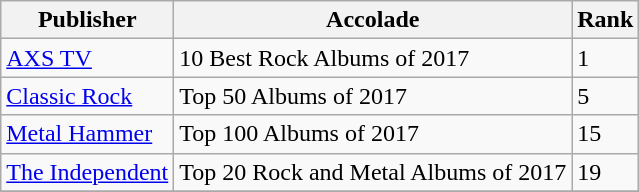<table class="wikitable">
<tr>
<th>Publisher</th>
<th>Accolade</th>
<th>Rank</th>
</tr>
<tr>
<td><a href='#'>AXS TV</a></td>
<td>10 Best Rock Albums of 2017</td>
<td>1</td>
</tr>
<tr>
<td><a href='#'>Classic Rock</a></td>
<td>Top 50 Albums of 2017</td>
<td>5</td>
</tr>
<tr>
<td><a href='#'>Metal Hammer</a></td>
<td>Top 100 Albums of 2017</td>
<td>15</td>
</tr>
<tr>
<td><a href='#'>The Independent</a></td>
<td>Top 20 Rock and Metal Albums of 2017</td>
<td>19</td>
</tr>
<tr>
</tr>
</table>
